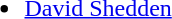<table style="width:100%;">
<tr>
<td style="vertical-align:top; width:20%;"><br><ul><li> <a href='#'>David Shedden</a></li></ul></td>
<td style="vertical-align:top; width:20%;"></td>
<td style="vertical-align:top; width:20%;"></td>
</tr>
</table>
